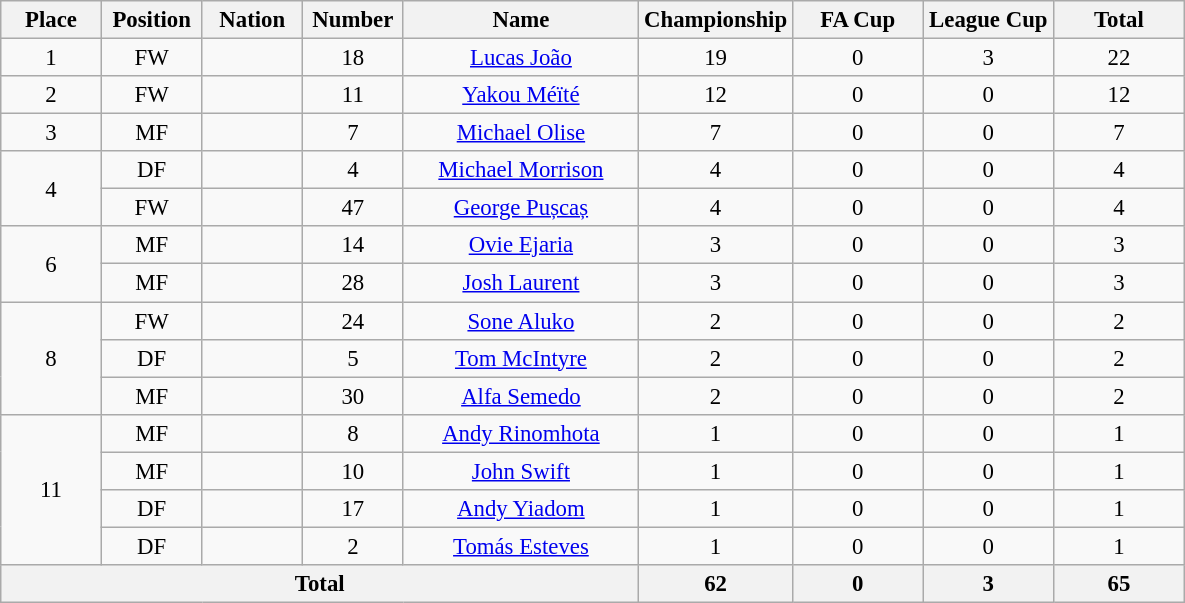<table class="wikitable" style="font-size: 95%; text-align: center">
<tr>
<th width=60>Place</th>
<th width=60>Position</th>
<th width=60>Nation</th>
<th width=60>Number</th>
<th width=150>Name</th>
<th width=80>Championship</th>
<th width=80>FA Cup</th>
<th width=80>League Cup</th>
<th width=80>Total</th>
</tr>
<tr>
<td>1</td>
<td>FW</td>
<td></td>
<td>18</td>
<td><a href='#'>Lucas João</a></td>
<td>19</td>
<td>0</td>
<td>3</td>
<td>22</td>
</tr>
<tr>
<td>2</td>
<td>FW</td>
<td></td>
<td>11</td>
<td><a href='#'>Yakou Méïté</a></td>
<td>12</td>
<td>0</td>
<td>0</td>
<td>12</td>
</tr>
<tr>
<td>3</td>
<td>MF</td>
<td></td>
<td>7</td>
<td><a href='#'>Michael Olise</a></td>
<td>7</td>
<td>0</td>
<td>0</td>
<td>7</td>
</tr>
<tr>
<td rowspan="2">4</td>
<td>DF</td>
<td></td>
<td>4</td>
<td><a href='#'>Michael Morrison</a></td>
<td>4</td>
<td>0</td>
<td>0</td>
<td>4</td>
</tr>
<tr>
<td>FW</td>
<td></td>
<td>47</td>
<td><a href='#'>George Pușcaș</a></td>
<td>4</td>
<td>0</td>
<td>0</td>
<td>4</td>
</tr>
<tr>
<td rowspan="2">6</td>
<td>MF</td>
<td></td>
<td>14</td>
<td><a href='#'>Ovie Ejaria</a></td>
<td>3</td>
<td>0</td>
<td>0</td>
<td>3</td>
</tr>
<tr>
<td>MF</td>
<td></td>
<td>28</td>
<td><a href='#'>Josh Laurent</a></td>
<td>3</td>
<td>0</td>
<td>0</td>
<td>3</td>
</tr>
<tr>
<td rowspan="3">8</td>
<td>FW</td>
<td></td>
<td>24</td>
<td><a href='#'>Sone Aluko</a></td>
<td>2</td>
<td>0</td>
<td>0</td>
<td>2</td>
</tr>
<tr>
<td>DF</td>
<td></td>
<td>5</td>
<td><a href='#'>Tom McIntyre</a></td>
<td>2</td>
<td>0</td>
<td>0</td>
<td>2</td>
</tr>
<tr>
<td>MF</td>
<td></td>
<td>30</td>
<td><a href='#'>Alfa Semedo</a></td>
<td>2</td>
<td>0</td>
<td>0</td>
<td>2</td>
</tr>
<tr>
<td rowspan="4">11</td>
<td>MF</td>
<td></td>
<td>8</td>
<td><a href='#'>Andy Rinomhota</a></td>
<td>1</td>
<td>0</td>
<td>0</td>
<td>1</td>
</tr>
<tr>
<td>MF</td>
<td></td>
<td>10</td>
<td><a href='#'>John Swift</a></td>
<td>1</td>
<td>0</td>
<td>0</td>
<td>1</td>
</tr>
<tr>
<td>DF</td>
<td></td>
<td>17</td>
<td><a href='#'>Andy Yiadom</a></td>
<td>1</td>
<td>0</td>
<td>0</td>
<td>1</td>
</tr>
<tr>
<td>DF</td>
<td></td>
<td>2</td>
<td><a href='#'>Tomás Esteves</a></td>
<td>1</td>
<td>0</td>
<td>0</td>
<td>1</td>
</tr>
<tr>
<th colspan=5>Total</th>
<th>62</th>
<th>0</th>
<th>3</th>
<th>65</th>
</tr>
</table>
